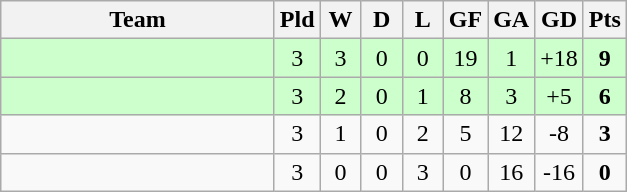<table class="wikitable" style="text-align: center;">
<tr>
<th width="175">Team</th>
<th width="20">Pld</th>
<th width="20">W</th>
<th width="20">D</th>
<th width="20">L</th>
<th width="20">GF</th>
<th width="20">GA</th>
<th width="20">GD</th>
<th width="20">Pts</th>
</tr>
<tr bgcolor="#ccffcc">
<td style="text-align:left;"></td>
<td>3</td>
<td>3</td>
<td>0</td>
<td>0</td>
<td>19</td>
<td>1</td>
<td>+18</td>
<td><strong>9</strong></td>
</tr>
<tr align=center bgcolor="ccffcc">
<td style="text-align:left;"></td>
<td>3</td>
<td>2</td>
<td>0</td>
<td>1</td>
<td>8</td>
<td>3</td>
<td>+5</td>
<td><strong>6</strong></td>
</tr>
<tr align=center>
<td style="text-align:left;"></td>
<td>3</td>
<td>1</td>
<td>0</td>
<td>2</td>
<td>5</td>
<td>12</td>
<td>-8</td>
<td><strong>3</strong></td>
</tr>
<tr align=center>
<td style="text-align:left;"><strong></strong></td>
<td>3</td>
<td>0</td>
<td>0</td>
<td>3</td>
<td>0</td>
<td>16</td>
<td>-16</td>
<td><strong>0</strong></td>
</tr>
</table>
